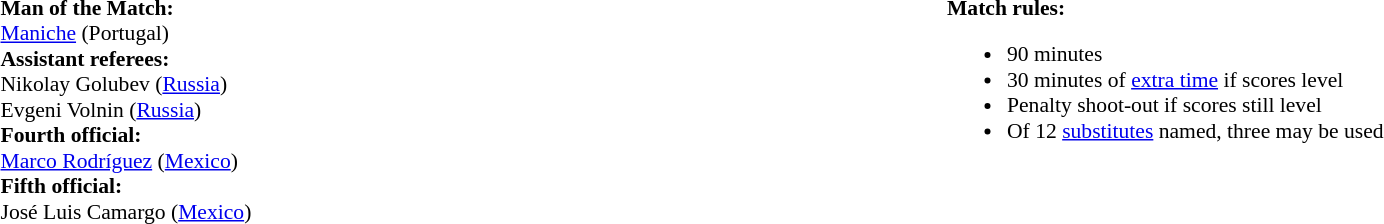<table width=100% style="font-size: 90%">
<tr>
<td width=50% valign=top><br><strong>Man of the Match:</strong>
<br><a href='#'>Maniche</a> (Portugal)<br><strong>Assistant referees:</strong>
<br>Nikolay Golubev (<a href='#'>Russia</a>)
<br>Evgeni Volnin (<a href='#'>Russia</a>)
<br><strong>Fourth official:</strong>
<br><a href='#'>Marco Rodríguez</a> (<a href='#'>Mexico</a>)
<br><strong>Fifth official:</strong>
<br>José Luis Camargo (<a href='#'>Mexico</a>)</td>
<td width=50% valign=top><br><strong>Match rules:</strong><ul><li>90 minutes</li><li>30 minutes of <a href='#'>extra time</a> if scores level</li><li>Penalty shoot-out if scores still level</li><li>Of 12 <a href='#'>substitutes</a> named, three may be used</li></ul></td>
</tr>
</table>
